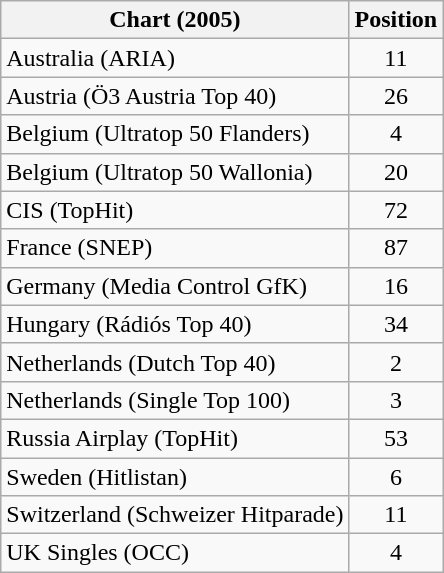<table class="wikitable sortable">
<tr>
<th>Chart (2005)</th>
<th>Position</th>
</tr>
<tr>
<td>Australia (ARIA)</td>
<td style="text-align:center;">11</td>
</tr>
<tr>
<td>Austria (Ö3 Austria Top 40)</td>
<td style="text-align:center;">26</td>
</tr>
<tr>
<td>Belgium (Ultratop 50 Flanders)</td>
<td style="text-align:center;">4</td>
</tr>
<tr>
<td>Belgium (Ultratop 50 Wallonia)</td>
<td style="text-align:center;">20</td>
</tr>
<tr>
<td>CIS (TopHit)</td>
<td style="text-align:center;">72</td>
</tr>
<tr>
<td>France (SNEP)</td>
<td style="text-align:center;">87</td>
</tr>
<tr>
<td>Germany (Media Control GfK)</td>
<td style="text-align:center;">16</td>
</tr>
<tr>
<td>Hungary (Rádiós Top 40)</td>
<td style="text-align:center;">34</td>
</tr>
<tr>
<td>Netherlands (Dutch Top 40)</td>
<td style="text-align:center;">2</td>
</tr>
<tr>
<td>Netherlands (Single Top 100)</td>
<td style="text-align:center;">3</td>
</tr>
<tr>
<td>Russia Airplay (TopHit)</td>
<td style="text-align:center;">53</td>
</tr>
<tr>
<td>Sweden (Hitlistan)</td>
<td style="text-align:center;">6</td>
</tr>
<tr>
<td>Switzerland (Schweizer Hitparade)</td>
<td style="text-align:center;">11</td>
</tr>
<tr>
<td>UK Singles (OCC)</td>
<td style="text-align:center;">4</td>
</tr>
</table>
